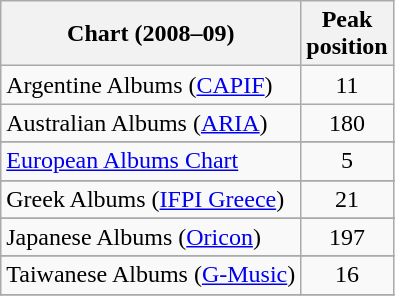<table class="wikitable sortable">
<tr>
<th>Chart (2008–09)</th>
<th>Peak<br>position</th>
</tr>
<tr>
<td align="left">Argentine Albums (<a href='#'>CAPIF</a>)</td>
<td style="text-align:center;">11</td>
</tr>
<tr>
<td>Australian Albums (<a href='#'>ARIA</a>)</td>
<td style="text-align:center;">180</td>
</tr>
<tr>
</tr>
<tr>
</tr>
<tr>
</tr>
<tr>
</tr>
<tr>
<td><a href='#'>European Albums Chart</a></td>
<td style="text-align:center;">5</td>
</tr>
<tr>
</tr>
<tr>
<td>Greek Albums (<a href='#'>IFPI Greece</a>)</td>
<td style="text-align:center;">21</td>
</tr>
<tr>
</tr>
<tr>
</tr>
<tr>
<td>Japanese Albums (<a href='#'>Oricon</a>)</td>
<td style="text-align:center;">197</td>
</tr>
<tr>
</tr>
<tr>
</tr>
<tr>
</tr>
<tr>
</tr>
<tr>
</tr>
<tr>
<td>Taiwanese Albums (<a href='#'>G-Music</a>)</td>
<td style="text-align:center;">16</td>
</tr>
<tr>
</tr>
</table>
